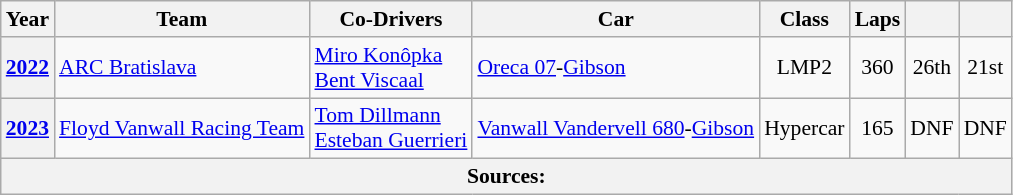<table class="wikitable" style="text-align:center; font-size:90%">
<tr>
<th>Year</th>
<th>Team</th>
<th>Co-Drivers</th>
<th>Car</th>
<th>Class</th>
<th>Laps</th>
<th></th>
<th></th>
</tr>
<tr>
<th><a href='#'>2022</a></th>
<td align="left" nowrap> <a href='#'>ARC Bratislava</a></td>
<td align="left" nowrap> <a href='#'>Miro Konôpka</a><br> <a href='#'>Bent Viscaal</a></td>
<td align="left" nowrap><a href='#'>Oreca 07</a>-<a href='#'>Gibson</a></td>
<td>LMP2</td>
<td>360</td>
<td>26th</td>
<td>21st</td>
</tr>
<tr>
<th><a href='#'>2023</a></th>
<td align="left" nowrap> <a href='#'>Floyd Vanwall Racing Team</a></td>
<td align="left" nowrap> <a href='#'>Tom Dillmann</a><br> <a href='#'>Esteban Guerrieri</a></td>
<td align="left" nowrap><a href='#'>Vanwall Vandervell 680</a>-<a href='#'>Gibson</a></td>
<td>Hypercar</td>
<td>165</td>
<td>DNF</td>
<td>DNF</td>
</tr>
<tr>
<th colspan="8">Sources:</th>
</tr>
</table>
